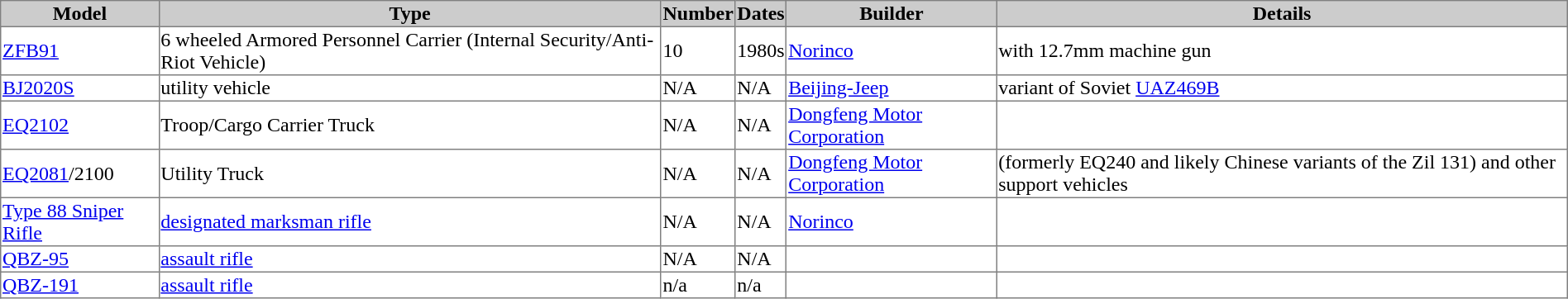<table border=1 style="border-collapse: collapse;">
<tr bgcolor=cccccc>
<th>Model</th>
<th>Type</th>
<th>Number</th>
<th>Dates</th>
<th>Builder</th>
<th>Details</th>
</tr>
<tr>
<td><a href='#'>ZFB91</a></td>
<td>6 wheeled Armored Personnel Carrier (Internal Security/Anti-Riot Vehicle)</td>
<td>10</td>
<td>1980s</td>
<td><a href='#'>Norinco</a> </td>
<td>with 12.7mm machine gun</td>
</tr>
<tr>
<td><a href='#'>BJ2020S</a></td>
<td>utility vehicle</td>
<td>N/A</td>
<td>N/A</td>
<td><a href='#'>Beijing-Jeep</a> </td>
<td>variant of Soviet <a href='#'>UAZ469B</a></td>
</tr>
<tr>
<td><a href='#'>EQ2102</a></td>
<td>Troop/Cargo Carrier Truck</td>
<td>N/A</td>
<td>N/A</td>
<td><a href='#'>Dongfeng Motor Corporation</a> </td>
<td></td>
</tr>
<tr>
<td><a href='#'>EQ2081</a>/2100</td>
<td>Utility Truck</td>
<td>N/A</td>
<td>N/A</td>
<td><a href='#'>Dongfeng Motor Corporation</a> </td>
<td>(formerly EQ240 and likely Chinese variants of the Zil 131) and other support vehicles</td>
</tr>
<tr>
<td><a href='#'>Type 88 Sniper Rifle</a></td>
<td><a href='#'>designated marksman rifle</a></td>
<td>N/A</td>
<td>N/A</td>
<td><a href='#'>Norinco</a> </td>
<td></td>
</tr>
<tr>
<td><a href='#'>QBZ-95</a></td>
<td><a href='#'>assault rifle</a></td>
<td>N/A</td>
<td>N/A</td>
<td></td>
<td></td>
</tr>
<tr>
<td><a href='#'>QBZ-191</a></td>
<td><a href='#'>assault rifle</a></td>
<td>n/a</td>
<td>n/a</td>
<td></td>
<td></td>
</tr>
</table>
